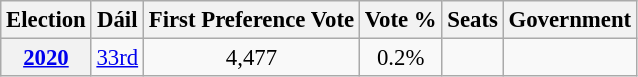<table class="wikitable sortable" style="font-size:95%">
<tr>
<th>Election</th>
<th>Dáil</th>
<th>First Preference Vote</th>
<th>Vote %</th>
<th>Seats</th>
<th align=center>Government</th>
</tr>
<tr>
<th align=center><a href='#'>2020</a></th>
<td align=center><a href='#'>33rd</a></td>
<td align=center>4,477</td>
<td align=center>0.2%</td>
<td align=left></td>
<td></td>
</tr>
</table>
